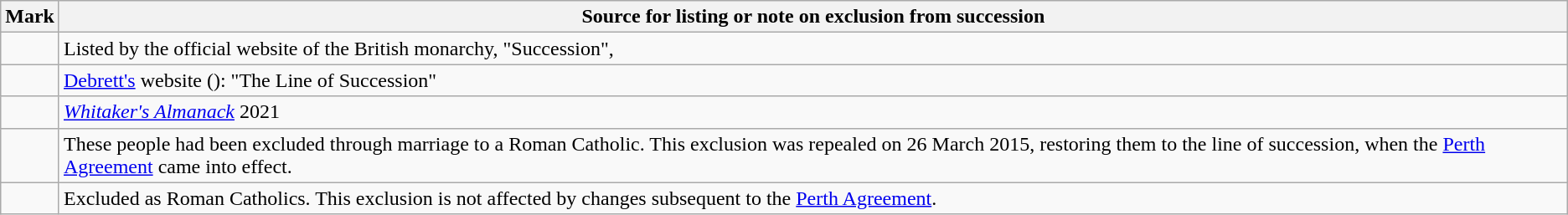<table class=wikitable>
<tr>
<th>Mark</th>
<th>Source for listing or note on exclusion from succession</th>
</tr>
<tr>
<td align="center"></td>
<td>Listed by the official website of the British monarchy, "Succession", </td>
</tr>
<tr>
<td align="center"></td>
<td><a href='#'>Debrett's</a> website (): "The Line of Succession"</td>
</tr>
<tr>
<td align="center"></td>
<td><em><a href='#'>Whitaker's Almanack</a></em> 2021</td>
</tr>
<tr>
<td align="center"></td>
<td>These people had been excluded through marriage to a Roman Catholic. This exclusion was repealed on 26 March 2015, restoring them to the line of succession, when the <a href='#'>Perth Agreement</a> came into effect.</td>
</tr>
<tr>
<td align="center"></td>
<td>Excluded as Roman Catholics. This exclusion is not affected by changes subsequent to the <a href='#'>Perth Agreement</a>.</td>
</tr>
</table>
